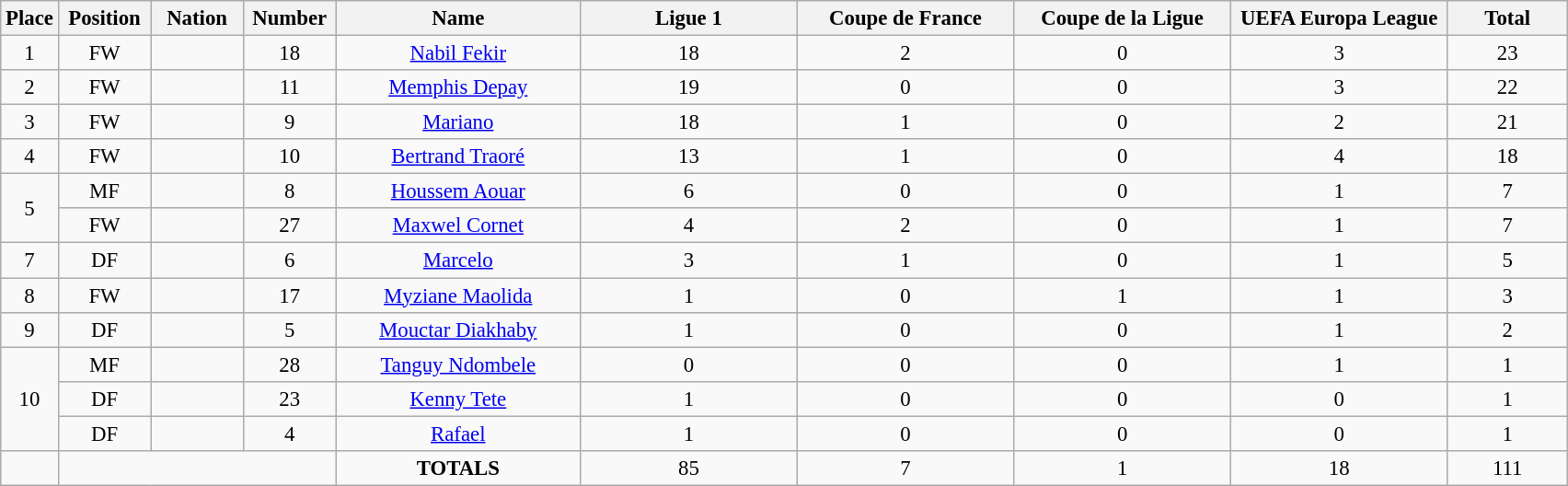<table class="wikitable" style="font-size: 95%; text-align: center;">
<tr>
<th>Place</th>
<th width=60>Position</th>
<th width=60>Nation</th>
<th width=60>Number</th>
<th width=170>Name</th>
<th width=150>Ligue 1</th>
<th width=150>Coupe de France</th>
<th width=150>Coupe de la Ligue</th>
<th width=150>UEFA Europa League</th>
<th width=80><strong>Total</strong></th>
</tr>
<tr>
<td>1</td>
<td>FW</td>
<td></td>
<td>18</td>
<td><a href='#'>Nabil Fekir</a></td>
<td>18</td>
<td>2</td>
<td>0</td>
<td>3</td>
<td>23</td>
</tr>
<tr>
<td>2</td>
<td>FW</td>
<td></td>
<td>11</td>
<td><a href='#'>Memphis Depay</a></td>
<td>19</td>
<td>0</td>
<td>0</td>
<td>3</td>
<td>22</td>
</tr>
<tr>
<td>3</td>
<td>FW</td>
<td></td>
<td>9</td>
<td><a href='#'>Mariano</a></td>
<td>18</td>
<td>1</td>
<td>0</td>
<td>2</td>
<td>21</td>
</tr>
<tr>
<td>4</td>
<td>FW</td>
<td></td>
<td>10</td>
<td><a href='#'>Bertrand Traoré</a></td>
<td>13</td>
<td>1</td>
<td>0</td>
<td>4</td>
<td>18</td>
</tr>
<tr>
<td rowspan=2>5</td>
<td>MF</td>
<td></td>
<td>8</td>
<td><a href='#'>Houssem Aouar</a></td>
<td>6</td>
<td>0</td>
<td>0</td>
<td>1</td>
<td>7</td>
</tr>
<tr>
<td>FW</td>
<td></td>
<td>27</td>
<td><a href='#'>Maxwel Cornet</a></td>
<td>4</td>
<td>2</td>
<td>0</td>
<td>1</td>
<td>7</td>
</tr>
<tr>
<td>7</td>
<td>DF</td>
<td></td>
<td>6</td>
<td><a href='#'>Marcelo</a></td>
<td>3</td>
<td>1</td>
<td>0</td>
<td>1</td>
<td>5</td>
</tr>
<tr>
<td>8</td>
<td>FW</td>
<td></td>
<td>17</td>
<td><a href='#'>Myziane Maolida</a></td>
<td>1</td>
<td>0</td>
<td>1</td>
<td>1</td>
<td>3</td>
</tr>
<tr>
<td>9</td>
<td>DF</td>
<td></td>
<td>5</td>
<td><a href='#'>Mouctar Diakhaby</a></td>
<td>1</td>
<td>0</td>
<td>0</td>
<td>1</td>
<td>2</td>
</tr>
<tr>
<td rowspan=3>10</td>
<td>MF</td>
<td></td>
<td>28</td>
<td><a href='#'>Tanguy Ndombele</a></td>
<td>0</td>
<td>0</td>
<td>0</td>
<td>1</td>
<td>1</td>
</tr>
<tr>
<td>DF</td>
<td></td>
<td>23</td>
<td><a href='#'>Kenny Tete</a></td>
<td>1</td>
<td>0</td>
<td>0</td>
<td>0</td>
<td>1</td>
</tr>
<tr>
<td>DF</td>
<td></td>
<td>4</td>
<td><a href='#'>Rafael</a></td>
<td>1</td>
<td>0</td>
<td>0</td>
<td>0</td>
<td>1</td>
</tr>
<tr>
<td></td>
<td colspan=3></td>
<td><strong>TOTALS</strong></td>
<td>85</td>
<td>7</td>
<td>1</td>
<td>18</td>
<td>111</td>
</tr>
</table>
